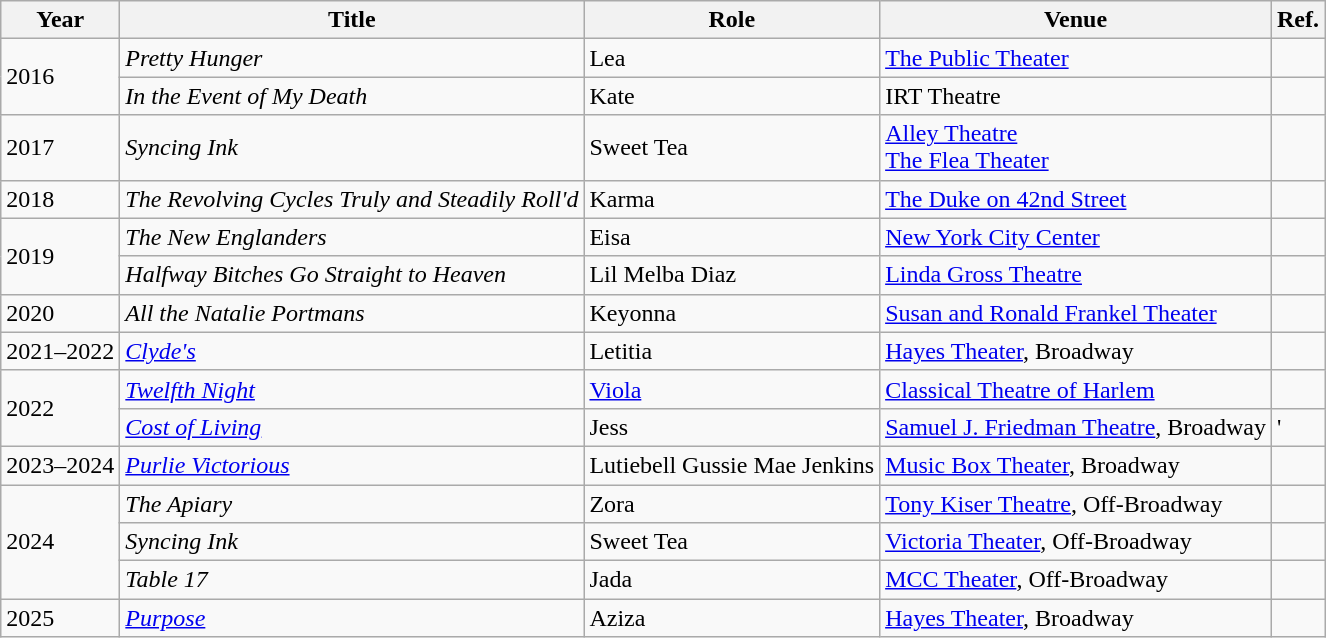<table class="wikitable sortable">
<tr>
<th>Year</th>
<th>Title</th>
<th>Role</th>
<th class="unsortable">Venue</th>
<th class="unsortable">Ref.</th>
</tr>
<tr>
<td rowspan="2">2016</td>
<td><em>Pretty Hunger</em></td>
<td>Lea</td>
<td><a href='#'>The Public Theater</a></td>
<td></td>
</tr>
<tr>
<td><em>In the Event of My Death</em></td>
<td>Kate</td>
<td>IRT Theatre</td>
<td></td>
</tr>
<tr>
<td>2017</td>
<td><em>Syncing Ink</em></td>
<td>Sweet Tea</td>
<td><a href='#'>Alley Theatre</a><br><a href='#'>The Flea Theater</a></td>
<td></td>
</tr>
<tr>
<td>2018</td>
<td><em>The Revolving Cycles Truly and Steadily Roll'd</em></td>
<td>Karma</td>
<td><a href='#'>The Duke on 42nd Street</a></td>
<td></td>
</tr>
<tr>
<td rowspan="2">2019</td>
<td><em>The New Englanders</em></td>
<td>Eisa</td>
<td><a href='#'>New York City Center</a></td>
<td></td>
</tr>
<tr>
<td><em>Halfway Bitches Go Straight to Heaven</em></td>
<td>Lil Melba Diaz</td>
<td><a href='#'>Linda Gross Theatre</a></td>
<td></td>
</tr>
<tr>
<td>2020</td>
<td><em>All the Natalie Portmans</em></td>
<td>Keyonna</td>
<td><a href='#'>Susan and Ronald Frankel Theater</a></td>
<td></td>
</tr>
<tr>
<td>2021–2022</td>
<td><em><a href='#'>Clyde's</a></em></td>
<td>Letitia</td>
<td><a href='#'>Hayes Theater</a>, Broadway</td>
<td></td>
</tr>
<tr>
<td rowspan="2">2022</td>
<td><em><a href='#'>Twelfth Night</a></em></td>
<td><a href='#'>Viola</a></td>
<td><a href='#'>Classical Theatre of Harlem</a></td>
<td></td>
</tr>
<tr>
<td><em><a href='#'>Cost of Living</a></em></td>
<td>Jess</td>
<td><a href='#'>Samuel J. Friedman Theatre</a>, Broadway</td>
<td>'</td>
</tr>
<tr>
<td>2023–2024</td>
<td><em><a href='#'>Purlie Victorious</a></em></td>
<td>Lutiebell Gussie Mae Jenkins</td>
<td><a href='#'>Music Box Theater</a>, Broadway</td>
<td></td>
</tr>
<tr>
<td rowspan="3">2024</td>
<td><em>The Apiary</em></td>
<td>Zora</td>
<td><a href='#'>Tony Kiser Theatre</a>, Off-Broadway</td>
<td></td>
</tr>
<tr>
<td><em>Syncing Ink</em></td>
<td>Sweet Tea</td>
<td><a href='#'>Victoria Theater</a>, Off-Broadway</td>
<td></td>
</tr>
<tr>
<td><em>Table 17</em></td>
<td>Jada</td>
<td><a href='#'>MCC Theater</a>, Off-Broadway</td>
<td></td>
</tr>
<tr>
<td>2025</td>
<td><em><a href='#'>Purpose</a></em></td>
<td>Aziza</td>
<td><a href='#'>Hayes Theater</a>, Broadway</td>
<td></td>
</tr>
</table>
